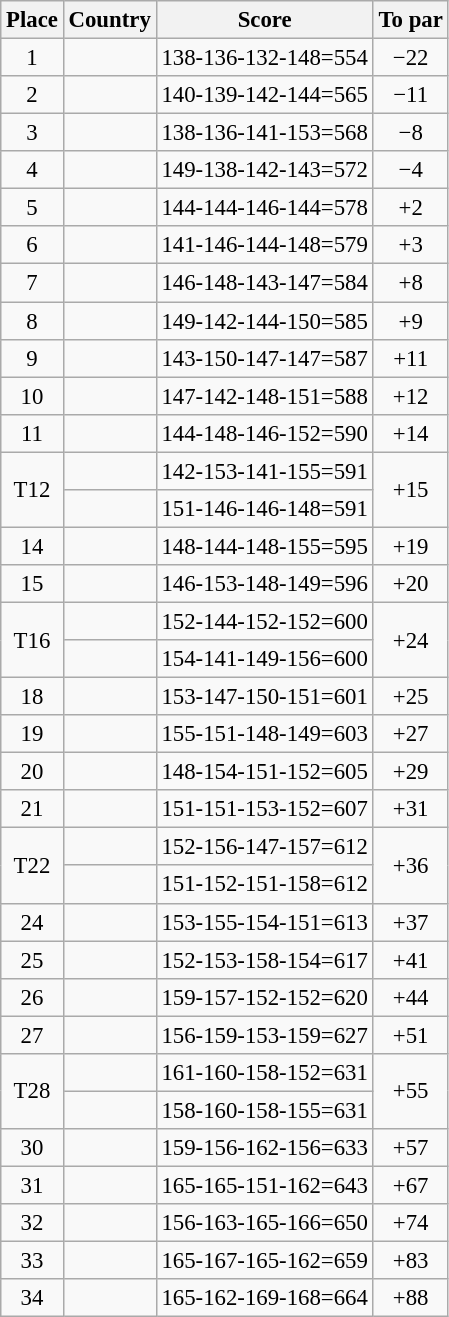<table class="wikitable" style="font-size:95%;">
<tr>
<th>Place</th>
<th>Country</th>
<th>Score</th>
<th>To par</th>
</tr>
<tr>
<td align=center>1</td>
<td></td>
<td>138-136-132-148=554</td>
<td align=center>−22</td>
</tr>
<tr>
<td align=center>2</td>
<td></td>
<td>140-139-142-144=565</td>
<td align=center>−11</td>
</tr>
<tr>
<td align=center>3</td>
<td></td>
<td>138-136-141-153=568</td>
<td align=center>−8</td>
</tr>
<tr>
<td align=center>4</td>
<td></td>
<td>149-138-142-143=572</td>
<td align=center>−4</td>
</tr>
<tr>
<td align=center>5</td>
<td></td>
<td>144-144-146-144=578</td>
<td align=center>+2</td>
</tr>
<tr>
<td align=center>6</td>
<td></td>
<td>141-146-144-148=579</td>
<td align=center>+3</td>
</tr>
<tr>
<td align=center>7</td>
<td></td>
<td>146-148-143-147=584</td>
<td align=center>+8</td>
</tr>
<tr>
<td align=center>8</td>
<td></td>
<td>149-142-144-150=585</td>
<td align=center>+9</td>
</tr>
<tr>
<td align=center>9</td>
<td></td>
<td>143-150-147-147=587</td>
<td align=center>+11</td>
</tr>
<tr>
<td align=center>10</td>
<td></td>
<td>147-142-148-151=588</td>
<td align=center>+12</td>
</tr>
<tr>
<td align=center>11</td>
<td></td>
<td>144-148-146-152=590</td>
<td align=center>+14</td>
</tr>
<tr>
<td align=center rowspan=2>T12</td>
<td></td>
<td>142-153-141-155=591</td>
<td align=center rowspan=2>+15</td>
</tr>
<tr>
<td></td>
<td>151-146-146-148=591</td>
</tr>
<tr>
<td align=center>14</td>
<td></td>
<td>148-144-148-155=595</td>
<td align=center>+19</td>
</tr>
<tr>
<td align=center>15</td>
<td></td>
<td>146-153-148-149=596</td>
<td align=center>+20</td>
</tr>
<tr>
<td align=center rowspan=2>T16</td>
<td></td>
<td>152-144-152-152=600</td>
<td align=center rowspan=2>+24</td>
</tr>
<tr>
<td></td>
<td>154-141-149-156=600</td>
</tr>
<tr>
<td align=center>18</td>
<td></td>
<td>153-147-150-151=601</td>
<td align=center>+25</td>
</tr>
<tr>
<td align=center>19</td>
<td></td>
<td>155-151-148-149=603</td>
<td align=center>+27</td>
</tr>
<tr>
<td align=center>20</td>
<td></td>
<td>148-154-151-152=605</td>
<td align=center>+29</td>
</tr>
<tr>
<td align=center>21</td>
<td></td>
<td>151-151-153-152=607</td>
<td align=center>+31</td>
</tr>
<tr>
<td align=center rowspan=2>T22</td>
<td></td>
<td>152-156-147-157=612</td>
<td align=center rowspan=2>+36</td>
</tr>
<tr>
<td></td>
<td>151-152-151-158=612</td>
</tr>
<tr>
<td align=center>24</td>
<td></td>
<td>153-155-154-151=613</td>
<td align=center>+37</td>
</tr>
<tr>
<td align=center>25</td>
<td></td>
<td>152-153-158-154=617</td>
<td align=center>+41</td>
</tr>
<tr>
<td align=center>26</td>
<td></td>
<td>159-157-152-152=620</td>
<td align=center>+44</td>
</tr>
<tr>
<td align=center>27</td>
<td></td>
<td>156-159-153-159=627</td>
<td align=center>+51</td>
</tr>
<tr>
<td align=center rowspan=2>T28</td>
<td></td>
<td>161-160-158-152=631</td>
<td align=center rowspan=2>+55</td>
</tr>
<tr>
<td></td>
<td>158-160-158-155=631</td>
</tr>
<tr>
<td align=center>30</td>
<td></td>
<td>159-156-162-156=633</td>
<td align=center>+57</td>
</tr>
<tr>
<td align=center>31</td>
<td></td>
<td>165-165-151-162=643</td>
<td align=center>+67</td>
</tr>
<tr>
<td align=center>32</td>
<td></td>
<td>156-163-165-166=650</td>
<td align=center>+74</td>
</tr>
<tr>
<td align=center>33</td>
<td></td>
<td>165-167-165-162=659</td>
<td align=center>+83</td>
</tr>
<tr>
<td align=center>34</td>
<td></td>
<td>165-162-169-168=664</td>
<td align=center>+88</td>
</tr>
</table>
